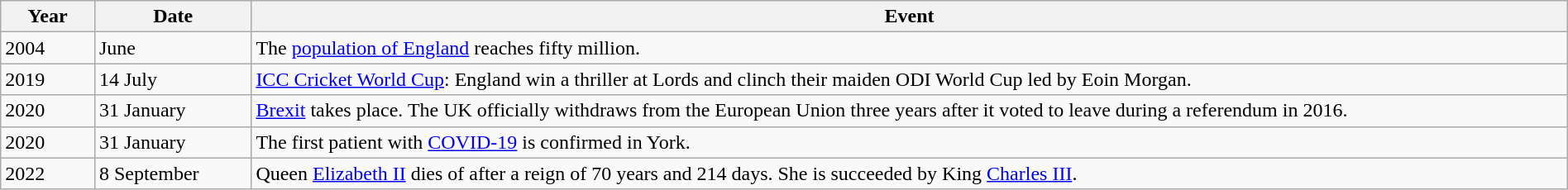<table class="wikitable" width="100%">
<tr>
<th style="width:6%">Year</th>
<th style="width:10%">Date</th>
<th>Event</th>
</tr>
<tr>
<td>2004</td>
<td>June</td>
<td>The <a href='#'>population of England</a> reaches fifty million.</td>
</tr>
<tr>
<td>2019</td>
<td>14 July</td>
<td><a href='#'>ICC Cricket World Cup</a>: England win a thriller at Lords and clinch their maiden ODI World Cup led by Eoin Morgan.</td>
</tr>
<tr>
<td>2020</td>
<td>31 January</td>
<td><a href='#'>Brexit</a> takes place. The UK officially withdraws from the European Union three years after it voted to leave during a referendum in 2016.</td>
</tr>
<tr>
<td>2020</td>
<td>31 January</td>
<td>The first patient with <a href='#'>COVID-19</a> is confirmed in York.</td>
</tr>
<tr>
<td>2022</td>
<td>8 September</td>
<td>Queen <a href='#'>Elizabeth II</a> dies of after a reign of 70 years and 214 days. She is succeeded by King <a href='#'>Charles III</a>.</td>
</tr>
</table>
